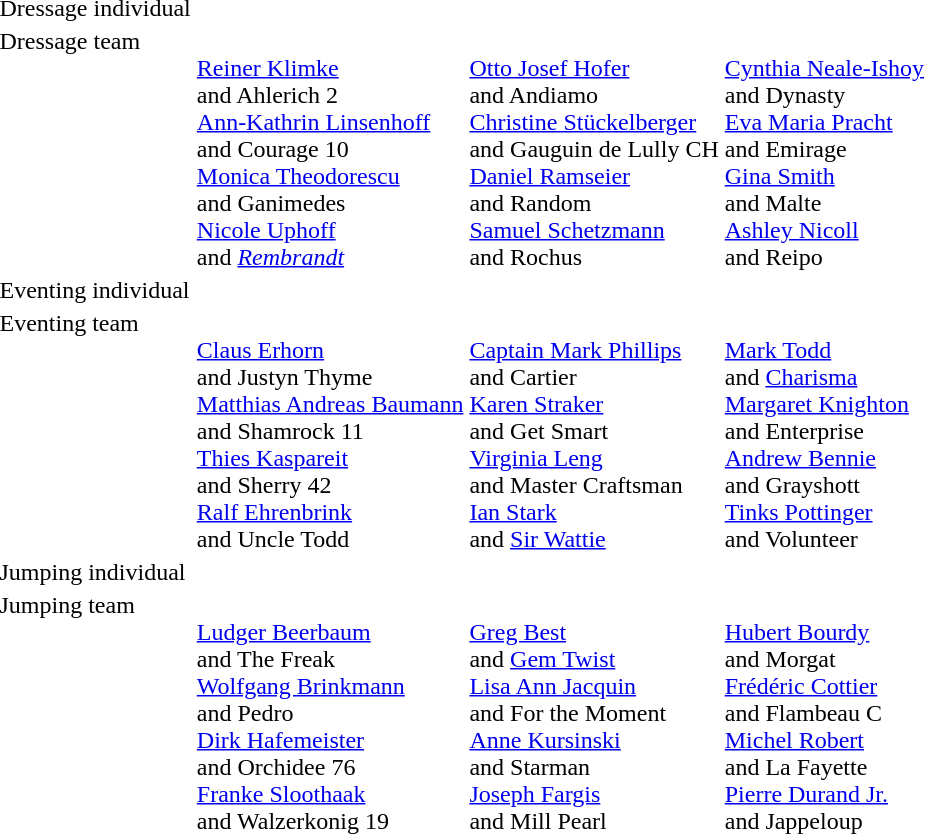<table>
<tr>
<td>Dressage individual<br></td>
<td></td>
<td></td>
<td></td>
</tr>
<tr valign="top">
<td>Dressage team<br></td>
<td valign=top><br><a href='#'>Reiner Klimke</a> <br> and Ahlerich 2 <br> <a href='#'>Ann-Kathrin Linsenhoff</a> <br> and Courage 10 <br> <a href='#'>Monica Theodorescu</a> <br> and Ganimedes <br> <a href='#'>Nicole Uphoff</a> <br> and <em><a href='#'>Rembrandt</a></em></td>
<td valign=top><br><a href='#'>Otto Josef Hofer</a> <br> and Andiamo <br> <a href='#'>Christine Stückelberger</a> <br> and Gauguin de Lully CH <br> <a href='#'>Daniel Ramseier</a> <br> and Random <br> <a href='#'>Samuel Schetzmann</a> <br> and Rochus</td>
<td valign=top><br><a href='#'>Cynthia Neale-Ishoy</a> <br> and Dynasty <br> <a href='#'>Eva Maria Pracht</a> <br> and Emirage <br> <a href='#'>Gina Smith</a> <br> and Malte <br> <a href='#'>Ashley Nicoll</a> <br> and Reipo</td>
</tr>
<tr>
<td>Eventing individual<br></td>
<td></td>
<td></td>
<td></td>
</tr>
<tr valign="top">
<td>Eventing team<br></td>
<td><br><a href='#'>Claus Erhorn</a> <br> and Justyn Thyme <br> <a href='#'>Matthias Andreas Baumann</a> <br> and Shamrock 11 <br> <a href='#'>Thies Kaspareit</a> <br> and Sherry 42 <br> <a href='#'>Ralf Ehrenbrink</a> <br> and Uncle Todd</td>
<td><br><a href='#'>Captain Mark Phillips</a> <br> and Cartier <br> <a href='#'>Karen Straker</a> <br> and Get Smart <br> <a href='#'>Virginia Leng</a> <br> and Master Craftsman <br> <a href='#'>Ian Stark</a> <br> and <a href='#'>Sir Wattie</a></td>
<td><br><a href='#'>Mark Todd</a> <br> and <a href='#'>Charisma</a> <br> <a href='#'>Margaret Knighton</a> <br> and Enterprise <br> <a href='#'>Andrew Bennie</a> <br> and Grayshott <br> <a href='#'>Tinks Pottinger</a> <br> and Volunteer</td>
</tr>
<tr>
<td>Jumping individual<br></td>
<td></td>
<td></td>
<td></td>
</tr>
<tr valign="top">
<td>Jumping team<br></td>
<td><br><a href='#'>Ludger Beerbaum</a> <br> and The Freak <br> <a href='#'>Wolfgang Brinkmann</a> <br> and Pedro <br> <a href='#'>Dirk Hafemeister</a> <br> and Orchidee 76 <br> <a href='#'>Franke Sloothaak</a> <br> and Walzerkonig 19</td>
<td><br><a href='#'>Greg Best</a> <br> and <a href='#'>Gem Twist</a><br> <a href='#'>Lisa Ann Jacquin</a> <br> and For the Moment <br> <a href='#'>Anne Kursinski</a> <br> and Starman <br> <a href='#'>Joseph Fargis</a> <br> and Mill Pearl</td>
<td><br><a href='#'>Hubert Bourdy</a> <br> and Morgat <br> <a href='#'>Frédéric Cottier</a> <br> and Flambeau C <br> <a href='#'>Michel Robert</a> <br> and La Fayette <br> <a href='#'>Pierre Durand Jr.</a> <br> and Jappeloup</td>
</tr>
<tr>
</tr>
</table>
